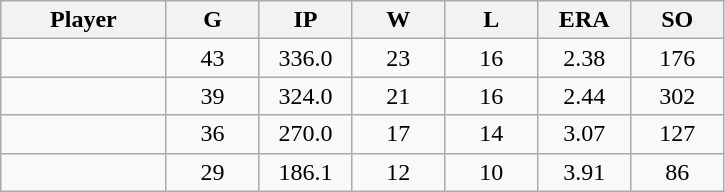<table class="wikitable sortable">
<tr>
<th bgcolor="#DDDDFF" width="16%">Player</th>
<th bgcolor="#DDDDFF" width="9%">G</th>
<th bgcolor="#DDDDFF" width="9%">IP</th>
<th bgcolor="#DDDDFF" width="9%">W</th>
<th bgcolor="#DDDDFF" width="9%">L</th>
<th bgcolor="#DDDDFF" width="9%">ERA</th>
<th bgcolor="#DDDDFF" width="9%">SO</th>
</tr>
<tr align="center">
<td></td>
<td>43</td>
<td>336.0</td>
<td>23</td>
<td>16</td>
<td>2.38</td>
<td>176</td>
</tr>
<tr align="center">
<td></td>
<td>39</td>
<td>324.0</td>
<td>21</td>
<td>16</td>
<td>2.44</td>
<td>302</td>
</tr>
<tr align="center">
<td></td>
<td>36</td>
<td>270.0</td>
<td>17</td>
<td>14</td>
<td>3.07</td>
<td>127</td>
</tr>
<tr align="center">
<td></td>
<td>29</td>
<td>186.1</td>
<td>12</td>
<td>10</td>
<td>3.91</td>
<td>86</td>
</tr>
</table>
